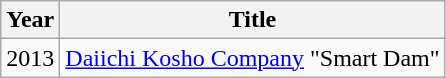<table class="wikitable">
<tr>
<th>Year</th>
<th>Title</th>
</tr>
<tr>
<td>2013</td>
<td><a href='#'>Daiichi Kosho Company</a> "Smart Dam"</td>
</tr>
</table>
